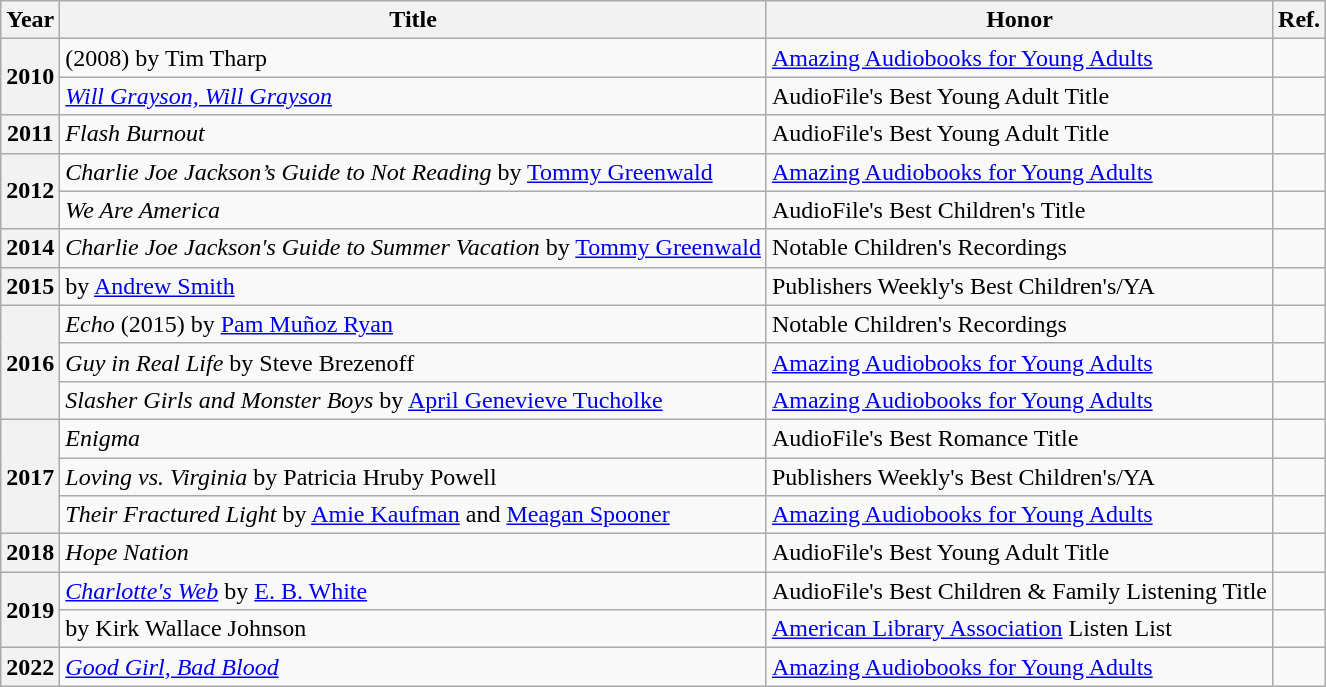<table class="wikitable sortable mw-collapsible">
<tr>
<th>Year</th>
<th>Title</th>
<th>Honor</th>
<th>Ref.</th>
</tr>
<tr>
<th rowspan="2">2010</th>
<td><em></em> (2008) by Tim Tharp</td>
<td><a href='#'>Amazing Audiobooks for Young Adults</a></td>
<td></td>
</tr>
<tr>
<td><em><a href='#'>Will Grayson, Will Grayson</a></em></td>
<td>AudioFile's Best Young Adult Title</td>
<td></td>
</tr>
<tr>
<th>2011</th>
<td><em>Flash Burnout</em></td>
<td>AudioFile's Best Young Adult Title</td>
<td></td>
</tr>
<tr>
<th rowspan="2">2012</th>
<td><em>Charlie Joe Jackson’s Guide to Not Reading</em> by <a href='#'>Tommy Greenwald</a></td>
<td><a href='#'>Amazing Audiobooks for Young Adults</a></td>
<td></td>
</tr>
<tr>
<td><em>We Are America</em></td>
<td>AudioFile's Best Children's Title</td>
<td></td>
</tr>
<tr>
<th>2014</th>
<td><em>Charlie Joe Jackson's Guide to Summer Vacation</em> by <a href='#'>Tommy Greenwald</a></td>
<td>Notable Children's Recordings</td>
<td></td>
</tr>
<tr>
<th>2015</th>
<td><em></em> by <a href='#'>Andrew Smith</a></td>
<td>Publishers Weekly's Best Children's/YA</td>
<td></td>
</tr>
<tr>
<th rowspan="3">2016</th>
<td><em>Echo</em> (2015) by <a href='#'>Pam Muñoz Ryan</a></td>
<td>Notable Children's Recordings</td>
<td></td>
</tr>
<tr>
<td><em>Guy in Real Life</em> by Steve Brezenoff</td>
<td><a href='#'>Amazing Audiobooks for Young Adults</a></td>
<td></td>
</tr>
<tr>
<td><em>Slasher Girls and Monster Boys</em> by <a href='#'>April Genevieve Tucholke</a></td>
<td><a href='#'>Amazing Audiobooks for Young Adults</a></td>
<td></td>
</tr>
<tr>
<th rowspan="3">2017</th>
<td><em>Enigma</em></td>
<td>AudioFile's Best Romance Title</td>
<td></td>
</tr>
<tr>
<td><em>Loving vs. Virginia</em> by Patricia Hruby Powell</td>
<td>Publishers Weekly's Best Children's/YA</td>
<td></td>
</tr>
<tr>
<td><em>Their Fractured Light</em> by <a href='#'>Amie Kaufman</a> and <a href='#'>Meagan Spooner</a></td>
<td><a href='#'>Amazing Audiobooks for Young Adults</a></td>
<td></td>
</tr>
<tr>
<th>2018</th>
<td><em>Hope Nation</em></td>
<td>AudioFile's Best Young Adult Title</td>
<td></td>
</tr>
<tr>
<th rowspan="2">2019</th>
<td><em><a href='#'>Charlotte's Web</a></em> by <a href='#'>E. B. White</a></td>
<td>AudioFile's Best Children & Family Listening Title</td>
<td></td>
</tr>
<tr>
<td><em></em> by Kirk Wallace Johnson</td>
<td><a href='#'>American Library Association</a> Listen List</td>
<td></td>
</tr>
<tr>
<th>2022</th>
<td><em><a href='#'>Good Girl, Bad Blood</a></em></td>
<td><a href='#'>Amazing Audiobooks for Young Adults</a></td>
<td></td>
</tr>
</table>
